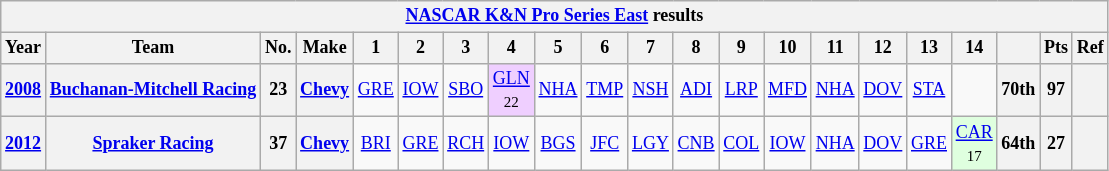<table class="wikitable" style="text-align:center; font-size:75%">
<tr>
<th colspan=45><a href='#'>NASCAR K&N Pro Series East</a> results</th>
</tr>
<tr>
<th>Year</th>
<th>Team</th>
<th>No.</th>
<th>Make</th>
<th>1</th>
<th>2</th>
<th>3</th>
<th>4</th>
<th>5</th>
<th>6</th>
<th>7</th>
<th>8</th>
<th>9</th>
<th>10</th>
<th>11</th>
<th>12</th>
<th>13</th>
<th>14</th>
<th></th>
<th>Pts</th>
<th>Ref</th>
</tr>
<tr>
<th><a href='#'>2008</a></th>
<th><a href='#'>Buchanan-Mitchell Racing</a></th>
<th>23</th>
<th><a href='#'>Chevy</a></th>
<td><a href='#'>GRE</a></td>
<td><a href='#'>IOW</a></td>
<td><a href='#'>SBO</a></td>
<td style="background:#EFCFFF;"><a href='#'>GLN</a> <br><small>22</small></td>
<td><a href='#'>NHA</a></td>
<td><a href='#'>TMP</a></td>
<td><a href='#'>NSH</a></td>
<td><a href='#'>ADI</a></td>
<td><a href='#'>LRP</a></td>
<td><a href='#'>MFD</a></td>
<td><a href='#'>NHA</a></td>
<td><a href='#'>DOV</a></td>
<td><a href='#'>STA</a></td>
<td></td>
<th>70th</th>
<th>97</th>
<th></th>
</tr>
<tr>
<th><a href='#'>2012</a></th>
<th><a href='#'>Spraker Racing</a></th>
<th>37</th>
<th><a href='#'>Chevy</a></th>
<td><a href='#'>BRI</a></td>
<td><a href='#'>GRE</a></td>
<td><a href='#'>RCH</a></td>
<td><a href='#'>IOW</a></td>
<td><a href='#'>BGS</a></td>
<td><a href='#'>JFC</a></td>
<td><a href='#'>LGY</a></td>
<td><a href='#'>CNB</a></td>
<td><a href='#'>COL</a></td>
<td><a href='#'>IOW</a></td>
<td><a href='#'>NHA</a></td>
<td><a href='#'>DOV</a></td>
<td><a href='#'>GRE</a></td>
<td style="background:#DFFFDF;"><a href='#'>CAR</a> <br><small>17</small></td>
<th>64th</th>
<th>27</th>
<th></th>
</tr>
</table>
